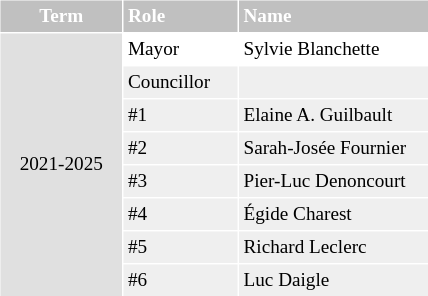<table cellpadding="3" cellspacing="1">
<tr style="font-size: 80%; text-align: left; background-color:silver">
<th style="color: White; text-align: center" width="75px">Term</th>
<th style="color: White" width="70px">Role</th>
<th style="color: White" width="120px">Name</th>
</tr>
<tr style="font-size: 80%; text-align: left;">
<td rowspan="8" style="text-align: center; background-color:#E0E0E0; color:black;">2021-2025</td>
<td>Mayor</td>
<td>Sylvie Blanchette</td>
</tr>
<tr style="font-size: 80%; text-align: left; background-color:#EFEFEF">
<td>Councillor</td>
<td></td>
</tr>
<tr style="font-size: 80%; text-align: left; background-color:#EFEFEF">
<td>#1</td>
<td>Elaine A. Guilbault</td>
</tr>
<tr style="font-size: 80%; text-align: left; background-color:#EFEFEF">
<td>#2</td>
<td>Sarah-Josée Fournier</td>
</tr>
<tr style="font-size: 80%; text-align: left; background-color:#EFEFEF">
<td>#3</td>
<td>Pier-Luc Denoncourt</td>
</tr>
<tr style="font-size: 80%; text-align: left; background-color:#EFEFEF">
<td>#4</td>
<td>Égide Charest</td>
</tr>
<tr style="font-size: 80%; text-align: left; background-color:#EFEFEF">
<td>#5</td>
<td>Richard Leclerc</td>
</tr>
<tr style="font-size: 80%; text-align: left; background-color:#EFEFEF">
<td>#6</td>
<td>Luc Daigle</td>
</tr>
</table>
